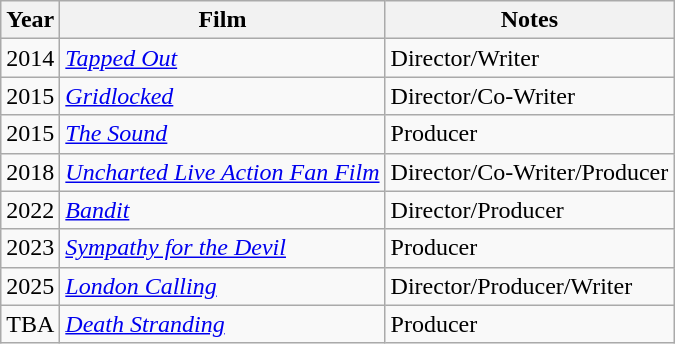<table class="wikitable sortable">
<tr>
<th>Year</th>
<th>Film</th>
<th>Notes</th>
</tr>
<tr>
<td>2014</td>
<td><em><a href='#'>Tapped Out</a></em></td>
<td>Director/Writer</td>
</tr>
<tr>
<td>2015</td>
<td><em><a href='#'>Gridlocked</a></em></td>
<td>Director/Co-Writer</td>
</tr>
<tr>
<td>2015</td>
<td><em><a href='#'>The Sound</a></em></td>
<td>Producer</td>
</tr>
<tr>
<td>2018</td>
<td><em><a href='#'>Uncharted Live Action Fan Film</a></em></td>
<td>Director/Co-Writer/Producer</td>
</tr>
<tr>
<td>2022</td>
<td><em><a href='#'>Bandit</a></em></td>
<td>Director/Producer</td>
</tr>
<tr>
<td>2023</td>
<td><em><a href='#'>Sympathy for the Devil</a></em></td>
<td>Producer</td>
</tr>
<tr>
<td>2025</td>
<td><em><a href='#'>London Calling</a></em></td>
<td>Director/Producer/Writer</td>
</tr>
<tr>
<td>TBA</td>
<td><em><a href='#'>Death Stranding</a></em></td>
<td>Producer</td>
</tr>
</table>
